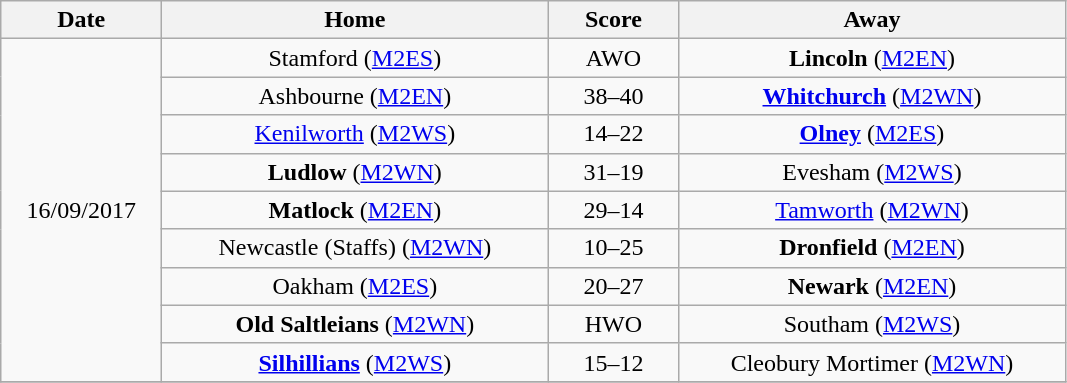<table class="wikitable" style="text-align: center">
<tr>
<th width=100>Date</th>
<th width=250>Home</th>
<th width=80>Score</th>
<th width=250>Away</th>
</tr>
<tr>
<td rowspan=9>16/09/2017</td>
<td>Stamford (<a href='#'>M2ES</a>)</td>
<td>AWO</td>
<td><strong>Lincoln</strong> (<a href='#'>M2EN</a>)</td>
</tr>
<tr>
<td>Ashbourne (<a href='#'>M2EN</a>)</td>
<td>38–40</td>
<td><strong><a href='#'>Whitchurch</a></strong> (<a href='#'>M2WN</a>)</td>
</tr>
<tr>
<td><a href='#'>Kenilworth</a> (<a href='#'>M2WS</a>)</td>
<td>14–22</td>
<td><strong><a href='#'>Olney</a></strong> (<a href='#'>M2ES</a>)</td>
</tr>
<tr>
<td><strong>Ludlow</strong> (<a href='#'>M2WN</a>)</td>
<td>31–19</td>
<td>Evesham (<a href='#'>M2WS</a>)</td>
</tr>
<tr>
<td><strong>Matlock</strong> (<a href='#'>M2EN</a>)</td>
<td>29–14</td>
<td><a href='#'>Tamworth</a> (<a href='#'>M2WN</a>)</td>
</tr>
<tr>
<td>Newcastle (Staffs) (<a href='#'>M2WN</a>)</td>
<td>10–25</td>
<td><strong>Dronfield</strong> (<a href='#'>M2EN</a>)</td>
</tr>
<tr>
<td>Oakham (<a href='#'>M2ES</a>)</td>
<td>20–27</td>
<td><strong>Newark</strong> (<a href='#'>M2EN</a>)</td>
</tr>
<tr>
<td><strong>Old Saltleians</strong> (<a href='#'>M2WN</a>)</td>
<td>HWO</td>
<td>Southam (<a href='#'>M2WS</a>)</td>
</tr>
<tr>
<td><strong><a href='#'>Silhillians</a></strong> (<a href='#'>M2WS</a>)</td>
<td>15–12</td>
<td>Cleobury Mortimer (<a href='#'>M2WN</a>)</td>
</tr>
<tr>
</tr>
</table>
